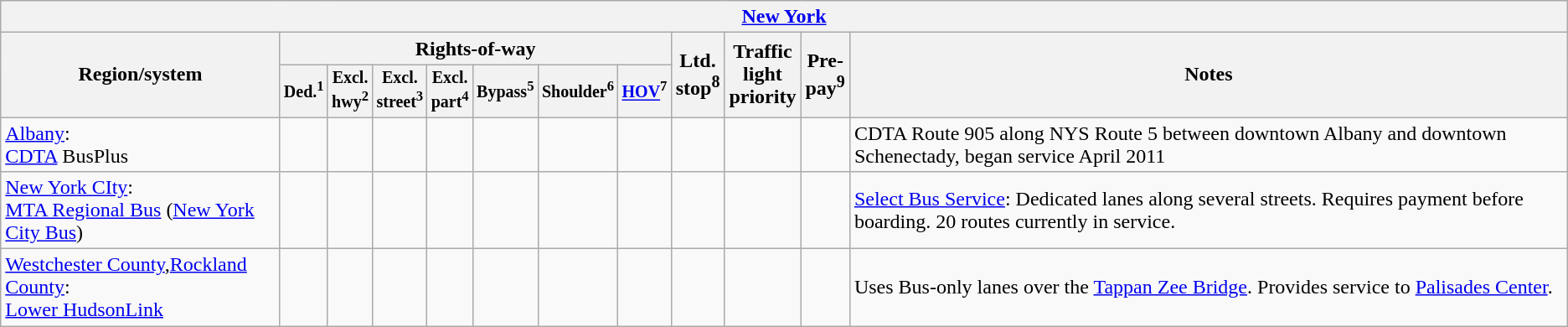<table class="wikitable">
<tr>
<th colspan="12"><a href='#'>New York</a></th>
</tr>
<tr>
<th rowspan="2">Region/system</th>
<th colspan="7">Rights-of-way</th>
<th rowspan="2">Ltd.<br>stop<sup>8</sup></th>
<th rowspan="2">Traffic<br>light<br>priority</th>
<th rowspan="2">Pre-<br>pay<sup>9</sup></th>
<th rowspan="2">Notes</th>
</tr>
<tr style="font-size: smaller">
<th>Ded.<sup>1</sup></th>
<th>Excl.<br>hwy<sup>2</sup></th>
<th>Excl.<br>street<sup>3</sup></th>
<th>Excl.<br>part<sup>4</sup></th>
<th>Bypass<sup>5</sup></th>
<th>Shoulder<sup>6</sup></th>
<th><a href='#'>HOV</a><sup>7</sup></th>
</tr>
<tr>
<td><a href='#'>Albany</a>:<br><a href='#'>CDTA</a> BusPlus</td>
<td></td>
<td></td>
<td></td>
<td></td>
<td></td>
<td></td>
<td></td>
<td></td>
<td></td>
<td></td>
<td>CDTA Route 905 along NYS Route 5 between downtown Albany and downtown Schenectady, began service April 2011</td>
</tr>
<tr>
<td><a href='#'>New York CIty</a>:<br><a href='#'>MTA Regional Bus</a> (<a href='#'>New York City Bus</a>)</td>
<td></td>
<td></td>
<td></td>
<td></td>
<td></td>
<td></td>
<td></td>
<td></td>
<td></td>
<td></td>
<td><a href='#'>Select Bus Service</a>: Dedicated lanes along several streets. Requires payment before boarding. 20 routes currently in service.</td>
</tr>
<tr>
<td><a href='#'>Westchester County</a>,<a href='#'>Rockland County</a>:<br><a href='#'>Lower HudsonLink</a></td>
<td></td>
<td></td>
<td></td>
<td></td>
<td></td>
<td></td>
<td></td>
<td></td>
<td></td>
<td></td>
<td>Uses Bus-only lanes over the <a href='#'>Tappan Zee Bridge</a>. Provides service to <a href='#'>Palisades Center</a>.</td>
</tr>
</table>
